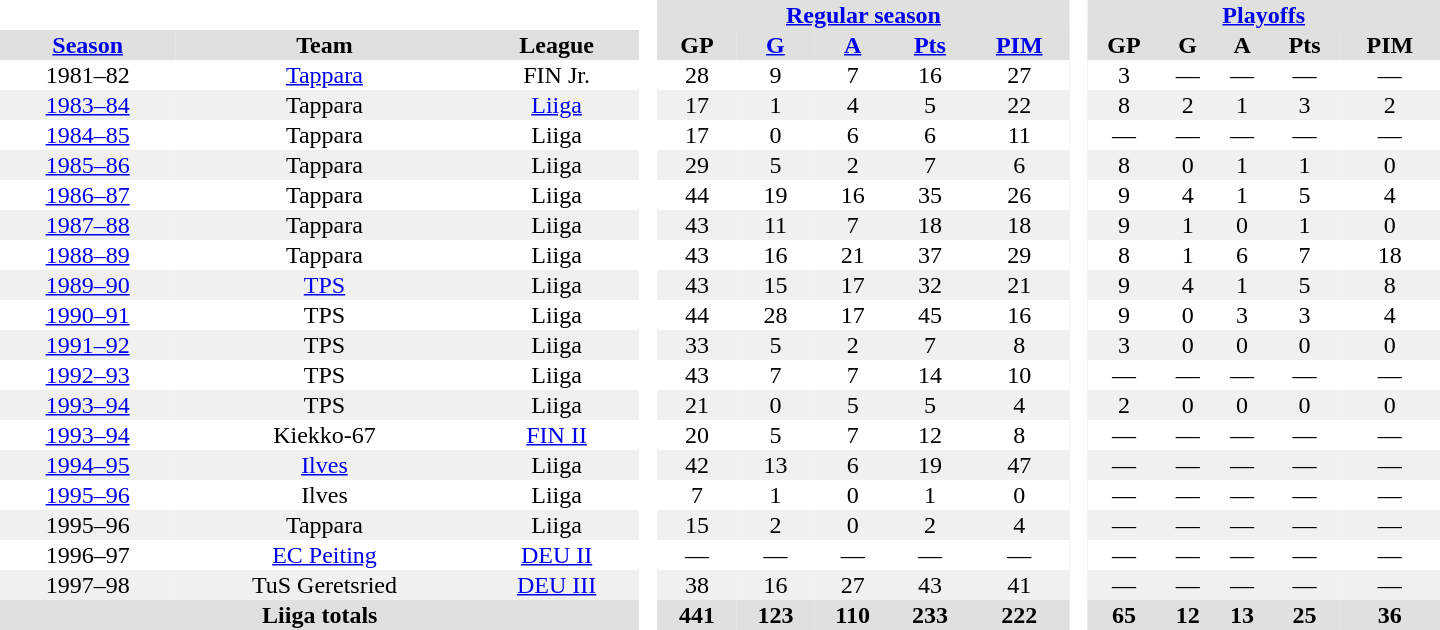<table border="0" cellpadding="1" cellspacing="0" style="text-align:center; width:60em">
<tr bgcolor="#e0e0e0">
<th colspan="3" bgcolor="#ffffff"> </th>
<th rowspan="99" bgcolor="#ffffff"> </th>
<th colspan="5"><a href='#'>Regular season</a></th>
<th rowspan="99" bgcolor="#ffffff"> </th>
<th colspan="5"><a href='#'>Playoffs</a></th>
</tr>
<tr bgcolor="#e0e0e0">
<th><a href='#'>Season</a></th>
<th>Team</th>
<th>League</th>
<th>GP</th>
<th><a href='#'>G</a></th>
<th><a href='#'>A</a></th>
<th><a href='#'>Pts</a></th>
<th><a href='#'>PIM</a></th>
<th>GP</th>
<th>G</th>
<th>A</th>
<th>Pts</th>
<th>PIM</th>
</tr>
<tr>
<td>1981–82</td>
<td><a href='#'>Tappara</a></td>
<td>FIN Jr.</td>
<td>28</td>
<td>9</td>
<td>7</td>
<td>16</td>
<td>27</td>
<td>3</td>
<td>—</td>
<td>—</td>
<td>—</td>
<td>—</td>
</tr>
<tr bgcolor="#f0f0f0">
<td><a href='#'>1983–84</a></td>
<td>Tappara</td>
<td><a href='#'>Liiga</a></td>
<td>17</td>
<td>1</td>
<td>4</td>
<td>5</td>
<td>22</td>
<td>8</td>
<td>2</td>
<td>1</td>
<td>3</td>
<td>2</td>
</tr>
<tr>
<td><a href='#'>1984–85</a></td>
<td>Tappara</td>
<td>Liiga</td>
<td>17</td>
<td>0</td>
<td>6</td>
<td>6</td>
<td>11</td>
<td>—</td>
<td>—</td>
<td>—</td>
<td>—</td>
<td>—</td>
</tr>
<tr bgcolor="#f0f0f0">
<td><a href='#'>1985–86</a></td>
<td>Tappara</td>
<td>Liiga</td>
<td>29</td>
<td>5</td>
<td>2</td>
<td>7</td>
<td>6</td>
<td>8</td>
<td>0</td>
<td>1</td>
<td>1</td>
<td>0</td>
</tr>
<tr>
<td><a href='#'>1986–87</a></td>
<td>Tappara</td>
<td>Liiga</td>
<td>44</td>
<td>19</td>
<td>16</td>
<td>35</td>
<td>26</td>
<td>9</td>
<td>4</td>
<td>1</td>
<td>5</td>
<td>4</td>
</tr>
<tr bgcolor="#f0f0f0">
<td><a href='#'>1987–88</a></td>
<td>Tappara</td>
<td>Liiga</td>
<td>43</td>
<td>11</td>
<td>7</td>
<td>18</td>
<td>18</td>
<td>9</td>
<td>1</td>
<td>0</td>
<td>1</td>
<td>0</td>
</tr>
<tr>
<td><a href='#'>1988–89</a></td>
<td>Tappara</td>
<td>Liiga</td>
<td>43</td>
<td>16</td>
<td>21</td>
<td>37</td>
<td>29</td>
<td>8</td>
<td>1</td>
<td>6</td>
<td>7</td>
<td>18</td>
</tr>
<tr bgcolor="#f0f0f0">
<td><a href='#'>1989–90</a></td>
<td><a href='#'>TPS</a></td>
<td>Liiga</td>
<td>43</td>
<td>15</td>
<td>17</td>
<td>32</td>
<td>21</td>
<td>9</td>
<td>4</td>
<td>1</td>
<td>5</td>
<td>8</td>
</tr>
<tr>
<td><a href='#'>1990–91</a></td>
<td>TPS</td>
<td>Liiga</td>
<td>44</td>
<td>28</td>
<td>17</td>
<td>45</td>
<td>16</td>
<td>9</td>
<td>0</td>
<td>3</td>
<td>3</td>
<td>4</td>
</tr>
<tr bgcolor="#f0f0f0">
<td><a href='#'>1991–92</a></td>
<td>TPS</td>
<td>Liiga</td>
<td>33</td>
<td>5</td>
<td>2</td>
<td>7</td>
<td>8</td>
<td>3</td>
<td>0</td>
<td>0</td>
<td>0</td>
<td>0</td>
</tr>
<tr>
<td><a href='#'>1992–93</a></td>
<td>TPS</td>
<td>Liiga</td>
<td>43</td>
<td>7</td>
<td>7</td>
<td>14</td>
<td>10</td>
<td>—</td>
<td>—</td>
<td>—</td>
<td>—</td>
<td>—</td>
</tr>
<tr bgcolor="#f0f0f0">
<td><a href='#'>1993–94</a></td>
<td>TPS</td>
<td>Liiga</td>
<td>21</td>
<td>0</td>
<td>5</td>
<td>5</td>
<td>4</td>
<td>2</td>
<td>0</td>
<td>0</td>
<td>0</td>
<td>0</td>
</tr>
<tr>
<td><a href='#'>1993–94</a></td>
<td>Kiekko-67</td>
<td><a href='#'>FIN II</a></td>
<td>20</td>
<td>5</td>
<td>7</td>
<td>12</td>
<td>8</td>
<td>—</td>
<td>—</td>
<td>—</td>
<td>—</td>
<td>—</td>
</tr>
<tr bgcolor="#f0f0f0">
<td><a href='#'>1994–95</a></td>
<td><a href='#'>Ilves</a></td>
<td>Liiga</td>
<td>42</td>
<td>13</td>
<td>6</td>
<td>19</td>
<td>47</td>
<td>—</td>
<td>—</td>
<td>—</td>
<td>—</td>
<td>—</td>
</tr>
<tr>
<td><a href='#'>1995–96</a></td>
<td>Ilves</td>
<td>Liiga</td>
<td>7</td>
<td>1</td>
<td>0</td>
<td>1</td>
<td>0</td>
<td>—</td>
<td>—</td>
<td>—</td>
<td>—</td>
<td>—</td>
</tr>
<tr bgcolor="#f0f0f0">
<td>1995–96</td>
<td>Tappara</td>
<td>Liiga</td>
<td>15</td>
<td>2</td>
<td>0</td>
<td>2</td>
<td>4</td>
<td>—</td>
<td>—</td>
<td>—</td>
<td>—</td>
<td>—</td>
</tr>
<tr>
<td>1996–97</td>
<td><a href='#'>EC Peiting</a></td>
<td><a href='#'>DEU II</a></td>
<td>—</td>
<td>—</td>
<td>—</td>
<td>—</td>
<td>—</td>
<td>—</td>
<td>—</td>
<td>—</td>
<td>—</td>
<td>—</td>
</tr>
<tr bgcolor="#f0f0f0">
<td>1997–98</td>
<td>TuS Geretsried</td>
<td><a href='#'>DEU III</a></td>
<td>38</td>
<td>16</td>
<td>27</td>
<td>43</td>
<td>41</td>
<td>—</td>
<td>—</td>
<td>—</td>
<td>—</td>
<td>—</td>
</tr>
<tr bgcolor="#e0e0e0">
<th colspan="3">Liiga totals</th>
<th>441</th>
<th>123</th>
<th>110</th>
<th>233</th>
<th>222</th>
<th>65</th>
<th>12</th>
<th>13</th>
<th>25</th>
<th>36</th>
</tr>
</table>
